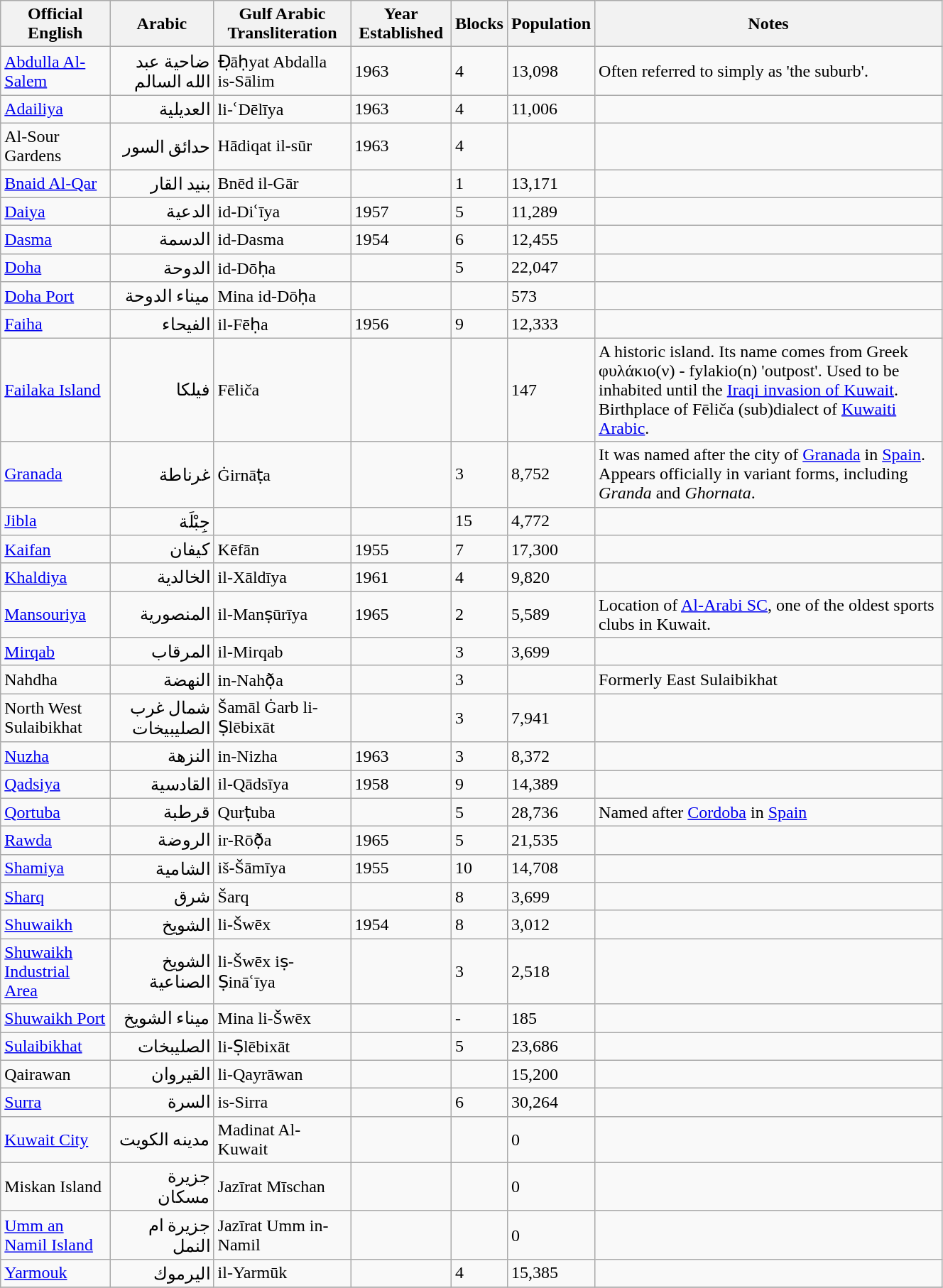<table class="wikitable sortable" width="70%">
<tr>
<th bgcolor="#98FB98">Official English</th>
<th bgcolor="#98FB98">Arabic</th>
<th>Gulf Arabic Transliteration</th>
<th>Year Established</th>
<th>Blocks</th>
<th>Population</th>
<th>Notes</th>
</tr>
<tr ---->
<td><a href='#'>Abdulla Al-Salem</a></td>
<td align="right">ضاحية عبد الله السالم</td>
<td>Ð̣āḥyat Abdalla is-Sālim</td>
<td>1963</td>
<td>4</td>
<td>13,098</td>
<td>Often  referred to simply as  'the suburb'.</td>
</tr>
<tr ---->
<td><a href='#'>Adailiya</a></td>
<td align="right">العديلية</td>
<td>li-ʿDēlīya</td>
<td>1963</td>
<td>4</td>
<td>11,006</td>
<td></td>
</tr>
<tr ---->
<td>Al-Sour Gardens</td>
<td align="right">حدائق السور</td>
<td>Hādiqat il-sūr</td>
<td>1963</td>
<td>4</td>
<td></td>
<td></td>
</tr>
<tr ---->
<td><a href='#'>Bnaid Al-Qar</a></td>
<td align="right">بنيد القار</td>
<td>Bnēd il-Gār</td>
<td></td>
<td>1</td>
<td>13,171</td>
<td></td>
</tr>
<tr ---->
<td><a href='#'>Daiya</a></td>
<td align="right">الدعية</td>
<td>id-Diʿīya</td>
<td>1957</td>
<td>5</td>
<td>11,289</td>
<td></td>
</tr>
<tr ---->
<td><a href='#'>Dasma</a></td>
<td align="right">الدسمة</td>
<td>id-Dasma</td>
<td>1954</td>
<td>6</td>
<td>12,455</td>
<td></td>
</tr>
<tr ---->
<td><a href='#'>Doha</a></td>
<td align="right">الدوحة</td>
<td>id-Dōḥa</td>
<td></td>
<td>5</td>
<td>22,047</td>
<td></td>
</tr>
<tr ---->
<td><a href='#'>Doha Port</a></td>
<td align="right">ميناء الدوحة</td>
<td>Mina id-Dōḥa</td>
<td></td>
<td></td>
<td>573</td>
<td></td>
</tr>
<tr ---->
<td><a href='#'>Faiha</a></td>
<td align="right">الفيحاء</td>
<td>il-Fēḥa</td>
<td>1956</td>
<td>9</td>
<td>12,333</td>
<td></td>
</tr>
<tr ---->
<td><a href='#'>Failaka Island</a></td>
<td align="right">فيلكا</td>
<td>Fēliča</td>
<td></td>
<td></td>
<td>147</td>
<td>A historic island. Its name comes from Greek φυλάκιο(ν) - fylakio(n) 'outpost'. Used to be inhabited until the <a href='#'>Iraqi invasion of Kuwait</a>. Birthplace of Fēliča (sub)dialect of <a href='#'>Kuwaiti Arabic</a>.</td>
</tr>
<tr ---->
<td><a href='#'>Granada</a></td>
<td align="right">غرناطة</td>
<td>Ġirnāṭa</td>
<td></td>
<td>3</td>
<td>8,752</td>
<td>It was named after the city of <a href='#'>Granada</a> in <a href='#'>Spain</a>. Appears officially in variant forms, including <em>Granda</em> and <em>Ghornata</em>.</td>
</tr>
<tr ---->
<td><a href='#'>Jibla</a></td>
<td align="right">جِبْلَة</td>
<td></td>
<td></td>
<td>15</td>
<td>4,772</td>
<td></td>
</tr>
<tr ---->
<td><a href='#'>Kaifan</a></td>
<td align="right">كيفان</td>
<td>Kēfān</td>
<td>1955</td>
<td>7</td>
<td>17,300</td>
<td></td>
</tr>
<tr ---->
<td><a href='#'>Khaldiya</a></td>
<td align="right">الخالدية</td>
<td>il-Xāldīya</td>
<td>1961</td>
<td>4</td>
<td>9,820</td>
<td></td>
</tr>
<tr ---->
<td><a href='#'>Mansouriya</a></td>
<td align="right">المنصورية</td>
<td>il-Manṣūrīya</td>
<td>1965</td>
<td>2</td>
<td>5,589</td>
<td>Location of <a href='#'>Al-Arabi SC</a>, one of the oldest sports clubs in Kuwait.</td>
</tr>
<tr ---->
<td><a href='#'>Mirqab</a></td>
<td align="right">المرقاب</td>
<td>il-Mirqab</td>
<td></td>
<td>3</td>
<td>3,699</td>
<td></td>
</tr>
<tr ---->
<td>Nahdha</td>
<td align="right">النهضة</td>
<td>in-Nahð̣a</td>
<td></td>
<td>3</td>
<td></td>
<td>Formerly East Sulaibikhat</td>
</tr>
<tr ---->
<td>North West Sulaibikhat</td>
<td align="right">شمال غرب الصليبيخات</td>
<td>Šamāl Ġarb li-Ṣlēbixāt</td>
<td></td>
<td>3</td>
<td>7,941</td>
<td></td>
</tr>
<tr ---->
<td><a href='#'>Nuzha</a></td>
<td align="right">النزهة</td>
<td>in-Nizha</td>
<td>1963</td>
<td>3</td>
<td>8,372</td>
<td></td>
</tr>
<tr ---->
<td><a href='#'>Qadsiya</a></td>
<td align="right">القادسية</td>
<td>il-Qādsīya</td>
<td>1958</td>
<td>9</td>
<td>14,389</td>
<td></td>
</tr>
<tr ---->
<td><a href='#'>Qortuba</a></td>
<td align="right">قرطبة</td>
<td>Qurṭuba</td>
<td></td>
<td>5</td>
<td>28,736</td>
<td>Named after <a href='#'>Cordoba</a> in <a href='#'>Spain</a></td>
</tr>
<tr ---->
<td><a href='#'>Rawda</a></td>
<td align="right">الروضة</td>
<td>ir-Rōð̣a</td>
<td>1965</td>
<td>5</td>
<td>21,535</td>
<td></td>
</tr>
<tr ---->
<td><a href='#'>Shamiya</a></td>
<td align="right">الشامية</td>
<td>iš-Šāmīya</td>
<td>1955</td>
<td>10</td>
<td>14,708</td>
<td></td>
</tr>
<tr ---->
<td><a href='#'>Sharq</a></td>
<td align="right">شرق</td>
<td>Šarq</td>
<td></td>
<td>8</td>
<td>3,699</td>
<td></td>
</tr>
<tr ---->
<td><a href='#'>Shuwaikh</a></td>
<td align="right">الشويخ</td>
<td>li-Šwēx</td>
<td>1954</td>
<td>8</td>
<td>3,012</td>
<td></td>
</tr>
<tr ---->
<td><a href='#'>Shuwaikh Industrial Area</a></td>
<td align="right">الشويخ الصناعية</td>
<td>li-Šwēx iṣ-Ṣināʿīya</td>
<td></td>
<td>3</td>
<td>2,518</td>
<td></td>
</tr>
<tr ---->
<td><a href='#'>Shuwaikh Port</a></td>
<td align="right">ميناء الشويخ</td>
<td>Mina li-Šwēx</td>
<td></td>
<td>-</td>
<td>185</td>
<td></td>
</tr>
<tr ---->
<td><a href='#'>Sulaibikhat</a></td>
<td align="right">الصليبخات</td>
<td>li-Ṣlēbixāt</td>
<td></td>
<td>5</td>
<td>23,686</td>
<td></td>
</tr>
<tr ---->
<td>Qairawan</td>
<td align="right">القيروان</td>
<td>li-Qayrāwan</td>
<td></td>
<td></td>
<td>15,200</td>
<td></td>
</tr>
<tr ---->
<td><a href='#'>Surra</a></td>
<td align="right">السرة</td>
<td>is-Sirra</td>
<td></td>
<td>6</td>
<td>30,264</td>
<td></td>
</tr>
<tr ---->
<td><a href='#'>Kuwait City</a></td>
<td align="right">مدينه الكويت</td>
<td>Madinat Al-Kuwait</td>
<td></td>
<td></td>
<td>0</td>
<td></td>
</tr>
<tr ---->
<td>Miskan Island</td>
<td align="right">جزيرة مسكان</td>
<td>Jazīrat Mīschan</td>
<td></td>
<td></td>
<td>0</td>
<td></td>
</tr>
<tr ---->
<td><a href='#'>Umm an Namil Island</a></td>
<td align="right">جزيرة ام النمل</td>
<td>Jazīrat Umm in-Namil</td>
<td></td>
<td></td>
<td>0</td>
<td></td>
</tr>
<tr ---->
<td><a href='#'>Yarmouk</a></td>
<td align="right">اليرموك</td>
<td>il-Yarmūk</td>
<td></td>
<td>4</td>
<td>15,385</td>
<td></td>
</tr>
<tr ---->
</tr>
</table>
